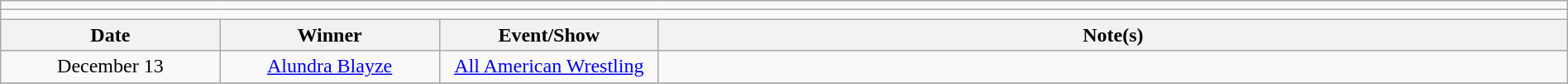<table class="wikitable" style="text-align:center; width:100%;">
<tr>
<td colspan="5"></td>
</tr>
<tr>
<td colspan="5"><strong></strong></td>
</tr>
<tr>
<th width=14%>Date</th>
<th width=14%>Winner</th>
<th width=14%>Event/Show</th>
<th width=58%>Note(s)</th>
</tr>
<tr>
<td>December 13</td>
<td><a href='#'>Alundra Blayze</a></td>
<td><a href='#'>All American Wrestling</a></td>
<td align=left></td>
</tr>
<tr>
</tr>
</table>
